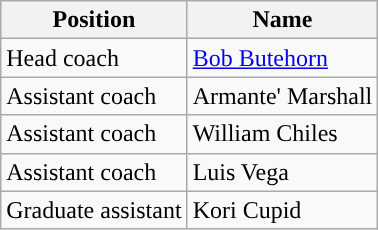<table class= wikitable>
<tr>
<th width=xpx>Position</th>
<th width=xpx>Name</th>
</tr>
<tr>
<td>Head coach</td>
<td><a href='#'>Bob Butehorn</a></td>
</tr>
<tr>
<td>Assistant coach</td>
<td>Armante' Marshall</td>
</tr>
<tr>
<td>Assistant coach</td>
<td>William Chiles</td>
</tr>
<tr>
<td>Assistant coach</td>
<td>Luis Vega</td>
</tr>
<tr>
<td>Graduate assistant</td>
<td>Kori Cupid</td>
</tr>
</table>
